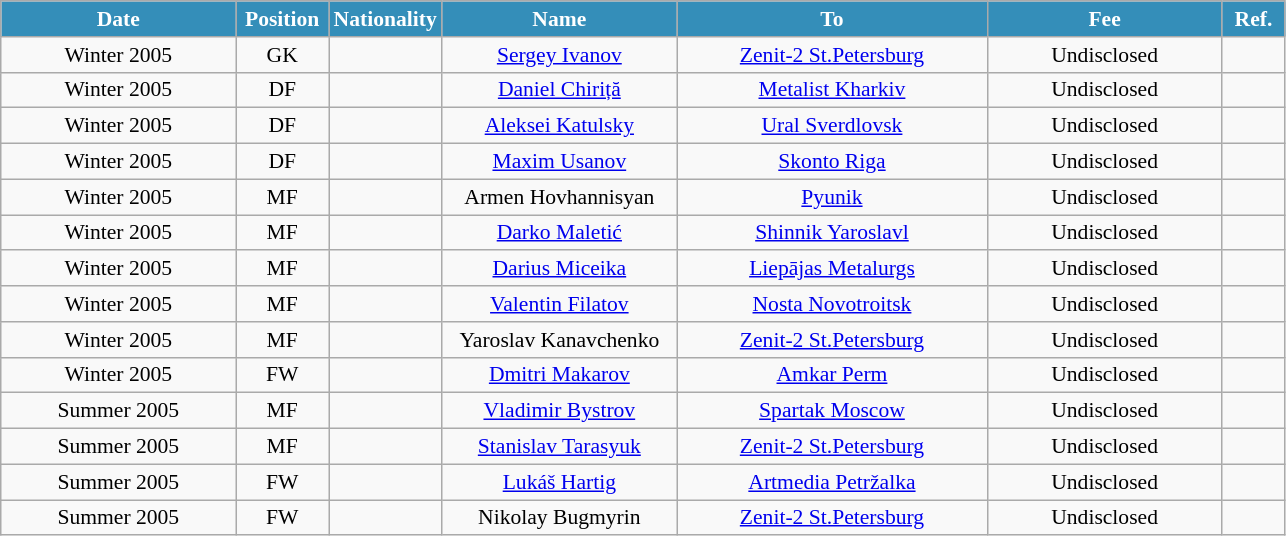<table class="wikitable"  style="text-align:center; font-size:90%; ">
<tr>
<th style="background:#348EB9; color:white; width:150px;">Date</th>
<th style="background:#348EB9; color:white; width:55px;">Position</th>
<th style="background:#348EB9; color:white; width:55px;">Nationality</th>
<th style="background:#348EB9; color:white; width:150px;">Name</th>
<th style="background:#348EB9; color:white; width:200px;">To</th>
<th style="background:#348EB9; color:white; width:150px;">Fee</th>
<th style="background:#348EB9; color:white; width:35px;">Ref.</th>
</tr>
<tr>
<td>Winter 2005</td>
<td>GK</td>
<td></td>
<td><a href='#'>Sergey Ivanov</a></td>
<td><a href='#'>Zenit-2 St.Petersburg</a></td>
<td>Undisclosed</td>
<td></td>
</tr>
<tr>
<td>Winter 2005</td>
<td>DF</td>
<td></td>
<td><a href='#'>Daniel Chiriță</a></td>
<td><a href='#'>Metalist Kharkiv</a></td>
<td>Undisclosed</td>
<td></td>
</tr>
<tr>
<td>Winter 2005</td>
<td>DF</td>
<td></td>
<td><a href='#'>Aleksei Katulsky</a></td>
<td><a href='#'>Ural Sverdlovsk</a></td>
<td>Undisclosed</td>
<td></td>
</tr>
<tr>
<td>Winter 2005</td>
<td>DF</td>
<td></td>
<td><a href='#'>Maxim Usanov</a></td>
<td><a href='#'>Skonto Riga</a></td>
<td>Undisclosed</td>
<td></td>
</tr>
<tr>
<td>Winter 2005</td>
<td>MF</td>
<td></td>
<td>Armen Hovhannisyan</td>
<td><a href='#'>Pyunik</a></td>
<td>Undisclosed</td>
<td></td>
</tr>
<tr>
<td>Winter 2005</td>
<td>MF</td>
<td></td>
<td><a href='#'>Darko Maletić</a></td>
<td><a href='#'>Shinnik Yaroslavl</a></td>
<td>Undisclosed</td>
<td></td>
</tr>
<tr>
<td>Winter 2005</td>
<td>MF</td>
<td></td>
<td><a href='#'>Darius Miceika</a></td>
<td><a href='#'>Liepājas Metalurgs</a></td>
<td>Undisclosed</td>
<td></td>
</tr>
<tr>
<td>Winter 2005</td>
<td>MF</td>
<td></td>
<td><a href='#'>Valentin Filatov</a></td>
<td><a href='#'>Nosta Novotroitsk</a></td>
<td>Undisclosed</td>
<td></td>
</tr>
<tr>
<td>Winter 2005</td>
<td>MF</td>
<td></td>
<td>Yaroslav Kanavchenko</td>
<td><a href='#'>Zenit-2 St.Petersburg</a></td>
<td>Undisclosed</td>
<td></td>
</tr>
<tr>
<td>Winter 2005</td>
<td>FW</td>
<td></td>
<td><a href='#'>Dmitri Makarov</a></td>
<td><a href='#'>Amkar Perm</a></td>
<td>Undisclosed</td>
<td></td>
</tr>
<tr>
<td>Summer 2005</td>
<td>MF</td>
<td></td>
<td><a href='#'>Vladimir Bystrov</a></td>
<td><a href='#'>Spartak Moscow</a></td>
<td>Undisclosed</td>
<td></td>
</tr>
<tr>
<td>Summer 2005</td>
<td>MF</td>
<td></td>
<td><a href='#'>Stanislav Tarasyuk</a></td>
<td><a href='#'>Zenit-2 St.Petersburg</a></td>
<td>Undisclosed</td>
<td></td>
</tr>
<tr>
<td>Summer 2005</td>
<td>FW</td>
<td></td>
<td><a href='#'>Lukáš Hartig</a></td>
<td><a href='#'>Artmedia Petržalka</a></td>
<td>Undisclosed</td>
<td></td>
</tr>
<tr>
<td>Summer 2005</td>
<td>FW</td>
<td></td>
<td>Nikolay Bugmyrin</td>
<td><a href='#'>Zenit-2 St.Petersburg</a></td>
<td>Undisclosed</td>
<td></td>
</tr>
</table>
